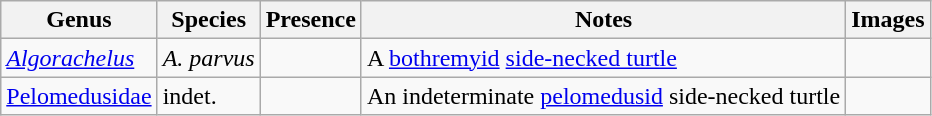<table class="wikitable" align="center">
<tr>
<th>Genus</th>
<th>Species</th>
<th>Presence</th>
<th>Notes</th>
<th>Images</th>
</tr>
<tr>
<td><em><a href='#'>Algorachelus</a></em></td>
<td><em>A. parvus</em></td>
<td></td>
<td>A <a href='#'>bothremyid</a> <a href='#'>side-necked turtle</a></td>
<td></td>
</tr>
<tr>
<td><a href='#'>Pelomedusidae</a></td>
<td>indet.</td>
<td></td>
<td>An indeterminate <a href='#'>pelomedusid</a> side-necked turtle</td>
<td></td>
</tr>
</table>
